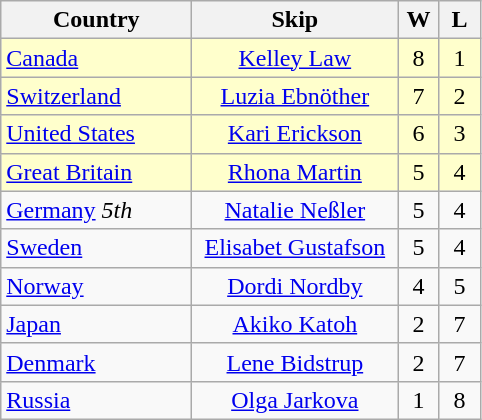<table class="wikitable">
<tr>
<th bgcolor="#efefef" width="120">Country</th>
<th bgcolor="#efefef" width="130">Skip</th>
<th bgcolor="#efefef" width="20">W</th>
<th bgcolor="#efefef" width="20">L</th>
</tr>
<tr align=center bgcolor="#ffffcc">
<td align=left> <a href='#'>Canada</a></td>
<td><a href='#'>Kelley Law</a></td>
<td>8</td>
<td>1</td>
</tr>
<tr align=center bgcolor="#ffffcc">
<td align=left> <a href='#'>Switzerland</a></td>
<td><a href='#'>Luzia Ebnöther</a></td>
<td>7</td>
<td>2</td>
</tr>
<tr align=center bgcolor="#ffffcc">
<td align=left> <a href='#'>United States</a></td>
<td><a href='#'>Kari Erickson</a></td>
<td>6</td>
<td>3</td>
</tr>
<tr align=center bgcolor="#ffffcc">
<td align=left> <a href='#'>Great Britain</a></td>
<td><a href='#'>Rhona Martin</a></td>
<td>5</td>
<td>4</td>
</tr>
<tr align=center>
<td align=left> <a href='#'>Germany</a> <em>5th</em></td>
<td><a href='#'>Natalie Neßler</a></td>
<td>5</td>
<td>4</td>
</tr>
<tr align=center>
<td align=left> <a href='#'>Sweden</a></td>
<td><a href='#'>Elisabet Gustafson</a></td>
<td>5</td>
<td>4</td>
</tr>
<tr align=center>
<td align=left> <a href='#'>Norway</a></td>
<td><a href='#'>Dordi Nordby</a></td>
<td>4</td>
<td>5</td>
</tr>
<tr align=center>
<td align=left> <a href='#'>Japan</a></td>
<td><a href='#'>Akiko Katoh</a></td>
<td>2</td>
<td>7</td>
</tr>
<tr align=center>
<td align=left> <a href='#'>Denmark</a></td>
<td><a href='#'>Lene Bidstrup</a></td>
<td>2</td>
<td>7</td>
</tr>
<tr align=center>
<td align=left> <a href='#'>Russia</a></td>
<td><a href='#'>Olga Jarkova</a></td>
<td>1</td>
<td>8</td>
</tr>
</table>
